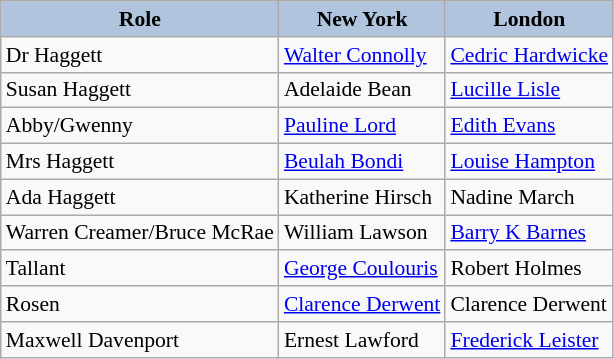<table class="wikitable" style="font-size:90%;">
<tr>
<th style="background:#B0C4DE;">Role</th>
<th style="background:#B0C4DE;">New York</th>
<th style="background:#B0C4DE;">London</th>
</tr>
<tr>
<td>Dr Haggett</td>
<td><a href='#'>Walter Connolly</a></td>
<td><a href='#'>Cedric Hardwicke</a></td>
</tr>
<tr>
<td>Susan Haggett</td>
<td>Adelaide Bean</td>
<td><a href='#'>Lucille Lisle</a></td>
</tr>
<tr>
<td>Abby/Gwenny</td>
<td><a href='#'>Pauline Lord</a></td>
<td><a href='#'>Edith Evans</a></td>
</tr>
<tr>
<td>Mrs Haggett</td>
<td><a href='#'>Beulah Bondi</a></td>
<td><a href='#'>Louise Hampton</a></td>
</tr>
<tr>
<td>Ada Haggett</td>
<td>Katherine Hirsch</td>
<td>Nadine March</td>
</tr>
<tr>
<td>Warren Creamer/Bruce McRae</td>
<td>William Lawson</td>
<td><a href='#'>Barry K Barnes</a></td>
</tr>
<tr>
<td>Tallant</td>
<td><a href='#'>George Coulouris</a></td>
<td>Robert Holmes</td>
</tr>
<tr>
<td>Rosen</td>
<td><a href='#'>Clarence Derwent</a></td>
<td>Clarence Derwent</td>
</tr>
<tr>
<td>Maxwell Davenport</td>
<td>Ernest Lawford</td>
<td><a href='#'>Frederick Leister</a></td>
</tr>
</table>
